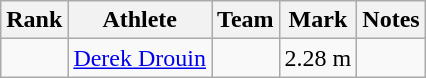<table class="wikitable sortable">
<tr>
<th>Rank</th>
<th>Athlete</th>
<th>Team</th>
<th>Mark</th>
<th>Notes</th>
</tr>
<tr>
<td align=center></td>
<td><a href='#'>Derek Drouin</a></td>
<td></td>
<td>2.28 m</td>
<td></td>
</tr>
</table>
